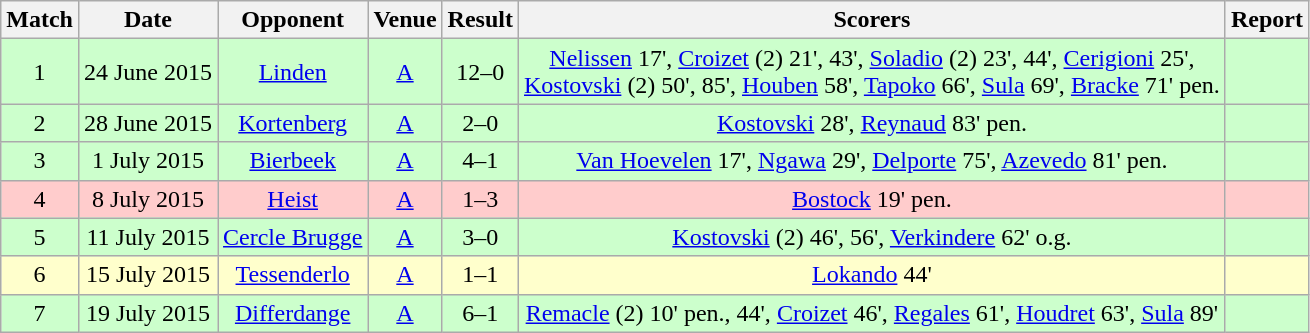<table class="wikitable" style="font-size:100%; text-align:center">
<tr>
<th>Match</th>
<th>Date</th>
<th>Opponent</th>
<th>Venue</th>
<th>Result</th>
<th>Scorers</th>
<th>Report</th>
</tr>
<tr bgcolor=CCFFCC>
<td>1</td>
<td>24 June 2015</td>
<td> <a href='#'>Linden</a></td>
<td><a href='#'>A</a></td>
<td>12–0</td>
<td><a href='#'>Nelissen</a> 17', <a href='#'>Croizet</a> (2) 21', 43', <a href='#'>Soladio</a> (2) 23', 44', <a href='#'>Cerigioni</a> 25', <br><a href='#'>Kostovski</a> (2) 50', 85', <a href='#'>Houben</a> 58', <a href='#'>Tapoko</a> 66', <a href='#'>Sula</a> 69', <a href='#'>Bracke</a> 71' pen.</td>
<td></td>
</tr>
<tr bgcolor=CCFFCC>
<td>2</td>
<td>28 June 2015</td>
<td> <a href='#'>Kortenberg</a></td>
<td><a href='#'>A</a></td>
<td>2–0</td>
<td><a href='#'>Kostovski</a> 28', <a href='#'>Reynaud</a> 83' pen.</td>
<td></td>
</tr>
<tr bgcolor=CCFFCC>
<td>3</td>
<td>1 July 2015</td>
<td> <a href='#'>Bierbeek</a></td>
<td><a href='#'>A</a></td>
<td>4–1</td>
<td><a href='#'>Van Hoevelen</a> 17', <a href='#'>Ngawa</a> 29', <a href='#'>Delporte</a> 75', <a href='#'>Azevedo</a> 81' pen.</td>
<td></td>
</tr>
<tr bgcolor=FFCCCC>
<td>4</td>
<td>8 July 2015</td>
<td> <a href='#'>Heist</a></td>
<td><a href='#'>A</a></td>
<td>1–3</td>
<td><a href='#'>Bostock</a> 19' pen.</td>
<td></td>
</tr>
<tr bgcolor=CCFFCC>
<td>5</td>
<td>11 July 2015</td>
<td> <a href='#'>Cercle Brugge</a></td>
<td><a href='#'>A</a></td>
<td>3–0</td>
<td><a href='#'>Kostovski</a> (2) 46', 56', <a href='#'>Verkindere</a> 62' o.g.</td>
<td></td>
</tr>
<tr bgcolor=FFFFCC>
<td>6</td>
<td>15 July 2015</td>
<td> <a href='#'>Tessenderlo</a></td>
<td><a href='#'>A</a></td>
<td>1–1</td>
<td><a href='#'>Lokando</a> 44'</td>
<td></td>
</tr>
<tr bgcolor=CCFFCC>
<td>7</td>
<td>19 July 2015</td>
<td> <a href='#'>Differdange</a></td>
<td><a href='#'>A</a></td>
<td>6–1</td>
<td><a href='#'>Remacle</a> (2) 10' pen., 44', <a href='#'>Croizet</a> 46', <a href='#'>Regales</a> 61', <a href='#'>Houdret</a> 63', <a href='#'>Sula</a> 89'</td>
<td></td>
</tr>
</table>
